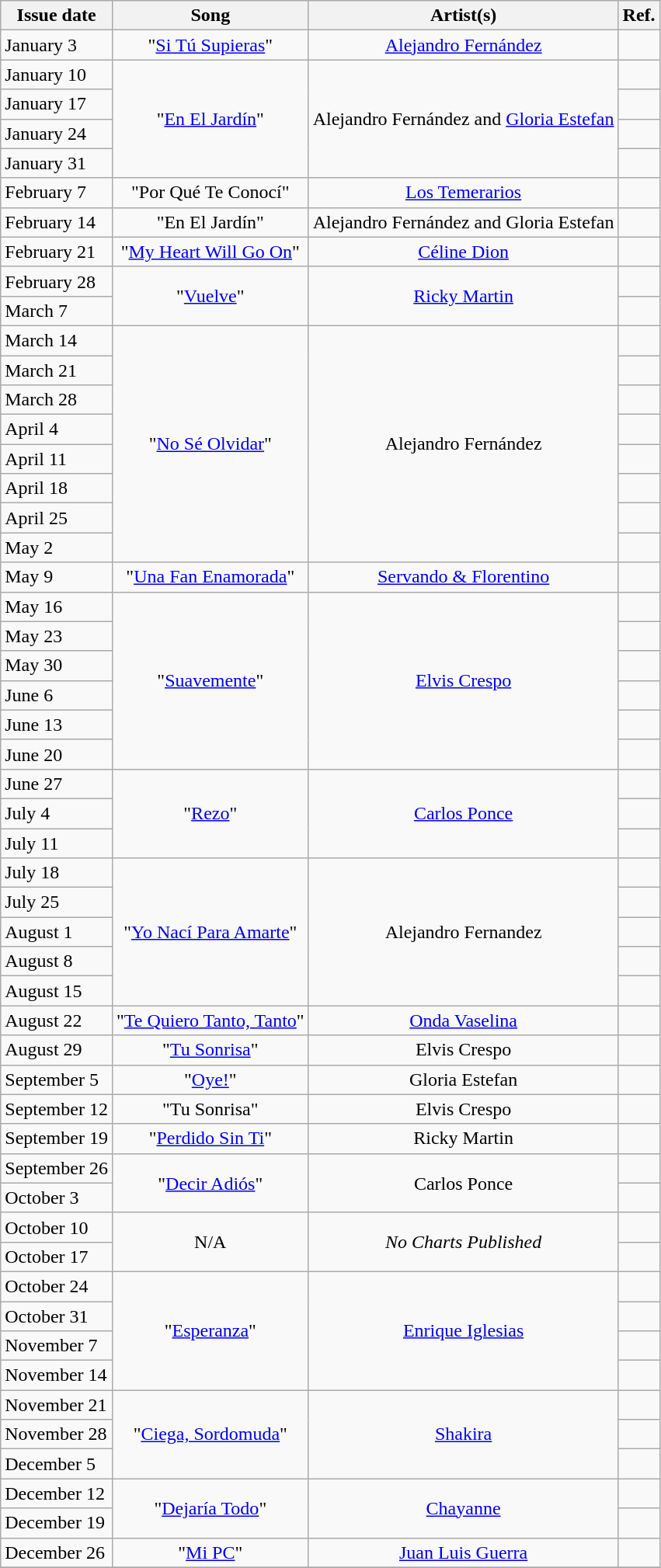<table class="wikitable">
<tr>
<th style="text-align: center;">Issue date</th>
<th style="text-align: center;">Song</th>
<th style="text-align: center;">Artist(s)</th>
<th style="text-align: center;">Ref.</th>
</tr>
<tr>
<td>January 3</td>
<td style="text-align: center;">"<a href='#'>Si Tú Supieras</a>"</td>
<td style="text-align: center;"><a href='#'>Alejandro Fernández</a></td>
<td style="text-align: center;"></td>
</tr>
<tr>
<td>January 10</td>
<td style="text-align: center;" rowspan="4">"<a href='#'>En El Jardín</a>"</td>
<td style="text-align: center;" rowspan="4">Alejandro Fernández and <a href='#'>Gloria Estefan</a></td>
<td style="text-align: center;"></td>
</tr>
<tr>
<td>January 17</td>
<td style="text-align: center;"></td>
</tr>
<tr>
<td>January 24</td>
<td style="text-align: center;"></td>
</tr>
<tr>
<td>January 31</td>
<td style="text-align: center;"></td>
</tr>
<tr>
<td>February 7</td>
<td style="text-align: center;">"Por Qué Te Conocí"</td>
<td style="text-align: center;"><a href='#'>Los Temerarios</a></td>
<td style="text-align: center;"></td>
</tr>
<tr>
<td>February 14</td>
<td style="text-align: center;">"En El Jardín"</td>
<td style="text-align: center;">Alejandro Fernández and Gloria Estefan</td>
<td style="text-align: center;"></td>
</tr>
<tr>
<td>February 21</td>
<td style="text-align: center;">"<a href='#'>My Heart Will Go On</a>"</td>
<td style="text-align: center;"><a href='#'>Céline Dion</a></td>
<td style="text-align: center;"></td>
</tr>
<tr>
<td>February 28</td>
<td style="text-align: center;" rowspan="2">"<a href='#'>Vuelve</a>"</td>
<td style="text-align: center;" rowspan="2"><a href='#'>Ricky Martin</a></td>
<td style="text-align: center;"></td>
</tr>
<tr>
<td>March 7</td>
<td style="text-align: center;"></td>
</tr>
<tr>
<td>March 14</td>
<td style="text-align: center;" rowspan="8">"<a href='#'>No Sé Olvidar</a>"</td>
<td style="text-align: center;" rowspan="8">Alejandro Fernández</td>
<td style="text-align: center;"></td>
</tr>
<tr>
<td>March 21</td>
<td style="text-align: center;"></td>
</tr>
<tr>
<td>March 28</td>
<td style="text-align: center;"></td>
</tr>
<tr>
<td>April 4</td>
<td style="text-align: center;"></td>
</tr>
<tr>
<td>April 11</td>
<td style="text-align: center;"></td>
</tr>
<tr>
<td>April 18</td>
<td style="text-align: center;"></td>
</tr>
<tr>
<td>April 25</td>
<td style="text-align: center;"></td>
</tr>
<tr>
<td>May 2</td>
<td style="text-align: center;"></td>
</tr>
<tr>
<td>May 9</td>
<td style="text-align: center;">"<a href='#'>Una Fan Enamorada</a>"</td>
<td style="text-align: center;"><a href='#'>Servando & Florentino</a></td>
<td style="text-align: center;"></td>
</tr>
<tr>
<td>May 16</td>
<td style="text-align: center;" rowspan="6">"<a href='#'>Suavemente</a>"</td>
<td style="text-align: center;" rowspan="6"><a href='#'>Elvis Crespo</a></td>
<td style="text-align: center;"></td>
</tr>
<tr>
<td>May 23</td>
<td style="text-align: center;"></td>
</tr>
<tr>
<td>May 30</td>
<td style="text-align: center;"></td>
</tr>
<tr>
<td>June 6</td>
<td style="text-align: center;"></td>
</tr>
<tr>
<td>June 13</td>
<td style="text-align: center;"></td>
</tr>
<tr>
<td>June 20</td>
<td style="text-align: center;"></td>
</tr>
<tr>
<td>June 27</td>
<td style="text-align: center;" rowspan="3">"<a href='#'>Rezo</a>"</td>
<td style="text-align: center;" rowspan="3"><a href='#'>Carlos Ponce</a></td>
<td style="text-align: center;"></td>
</tr>
<tr>
<td>July 4</td>
<td style="text-align: center;"></td>
</tr>
<tr>
<td>July 11</td>
<td style="text-align: center;"></td>
</tr>
<tr>
<td>July 18</td>
<td style="text-align: center;" rowspan="5">"<a href='#'>Yo Nací Para Amarte</a>"</td>
<td style="text-align: center;" rowspan="5">Alejandro Fernandez</td>
<td style="text-align: center;"></td>
</tr>
<tr>
<td>July 25</td>
<td style="text-align: center;"></td>
</tr>
<tr>
<td>August 1</td>
<td style="text-align: center;"></td>
</tr>
<tr>
<td>August 8</td>
<td style="text-align: center;"></td>
</tr>
<tr>
<td>August 15</td>
<td style="text-align: center;"></td>
</tr>
<tr>
<td>August 22</td>
<td style="text-align: center;">"<a href='#'>Te Quiero Tanto, Tanto</a>"</td>
<td style="text-align: center;"><a href='#'>Onda Vaselina</a></td>
<td style="text-align: center;"></td>
</tr>
<tr>
<td>August 29</td>
<td style="text-align: center;">"<a href='#'>Tu Sonrisa</a>"</td>
<td style="text-align: center;">Elvis Crespo</td>
<td style="text-align: center;"></td>
</tr>
<tr>
<td>September 5</td>
<td style="text-align: center;">"<a href='#'>Oye!</a>"</td>
<td style="text-align: center;">Gloria Estefan</td>
<td style="text-align: center;"></td>
</tr>
<tr>
<td>September 12</td>
<td style="text-align: center;">"Tu Sonrisa"</td>
<td style="text-align: center;">Elvis Crespo</td>
<td style="text-align: center;"></td>
</tr>
<tr>
<td>September 19</td>
<td style="text-align: center;">"<a href='#'>Perdido Sin Ti</a>"</td>
<td style="text-align: center;">Ricky Martin</td>
<td style="text-align: center;"></td>
</tr>
<tr>
<td>September 26</td>
<td style="text-align: center;" rowspan="2">"<a href='#'>Decir Adiós</a>"</td>
<td style="text-align: center;" rowspan="2">Carlos Ponce</td>
<td style="text-align: center;"></td>
</tr>
<tr>
<td>October 3</td>
<td style="text-align: center;"></td>
</tr>
<tr>
<td>October 10</td>
<td style="text-align: center;" rowspan="2">N/A</td>
<td style="text-align: center;" rowspan="2"><em>No Charts Published</em></td>
<td style="text-align: center;"></td>
</tr>
<tr>
<td>October 17</td>
<td style="text-align: center;"></td>
</tr>
<tr>
<td>October 24</td>
<td style="text-align: center;" rowspan="4">"<a href='#'>Esperanza</a>"</td>
<td style="text-align: center;" rowspan="4"><a href='#'>Enrique Iglesias</a></td>
<td style="text-align: center;"></td>
</tr>
<tr>
<td>October 31</td>
<td style="text-align: center;"></td>
</tr>
<tr>
<td>November 7</td>
<td style="text-align: center;"></td>
</tr>
<tr>
<td>November 14</td>
<td style="text-align: center;"></td>
</tr>
<tr>
<td>November 21</td>
<td style="text-align: center;" rowspan="3">"<a href='#'>Ciega, Sordomuda</a>"</td>
<td style="text-align: center;" rowspan="3"><a href='#'>Shakira</a></td>
<td style="text-align: center;"></td>
</tr>
<tr>
<td>November 28</td>
<td style="text-align: center;"></td>
</tr>
<tr>
<td>December 5</td>
<td style="text-align: center;"></td>
</tr>
<tr>
<td>December 12</td>
<td style="text-align: center;" rowspan="2">"<a href='#'>Dejaría Todo</a>"</td>
<td style="text-align: center;" rowspan="2"><a href='#'>Chayanne</a></td>
<td style="text-align: center;"></td>
</tr>
<tr>
<td>December 19</td>
<td style="text-align: center;"></td>
</tr>
<tr>
<td>December 26</td>
<td style="text-align: center;">"<a href='#'>Mi PC</a>"</td>
<td style="text-align: center;"><a href='#'>Juan Luis Guerra</a></td>
<td style="text-align: center;"></td>
</tr>
<tr>
</tr>
</table>
